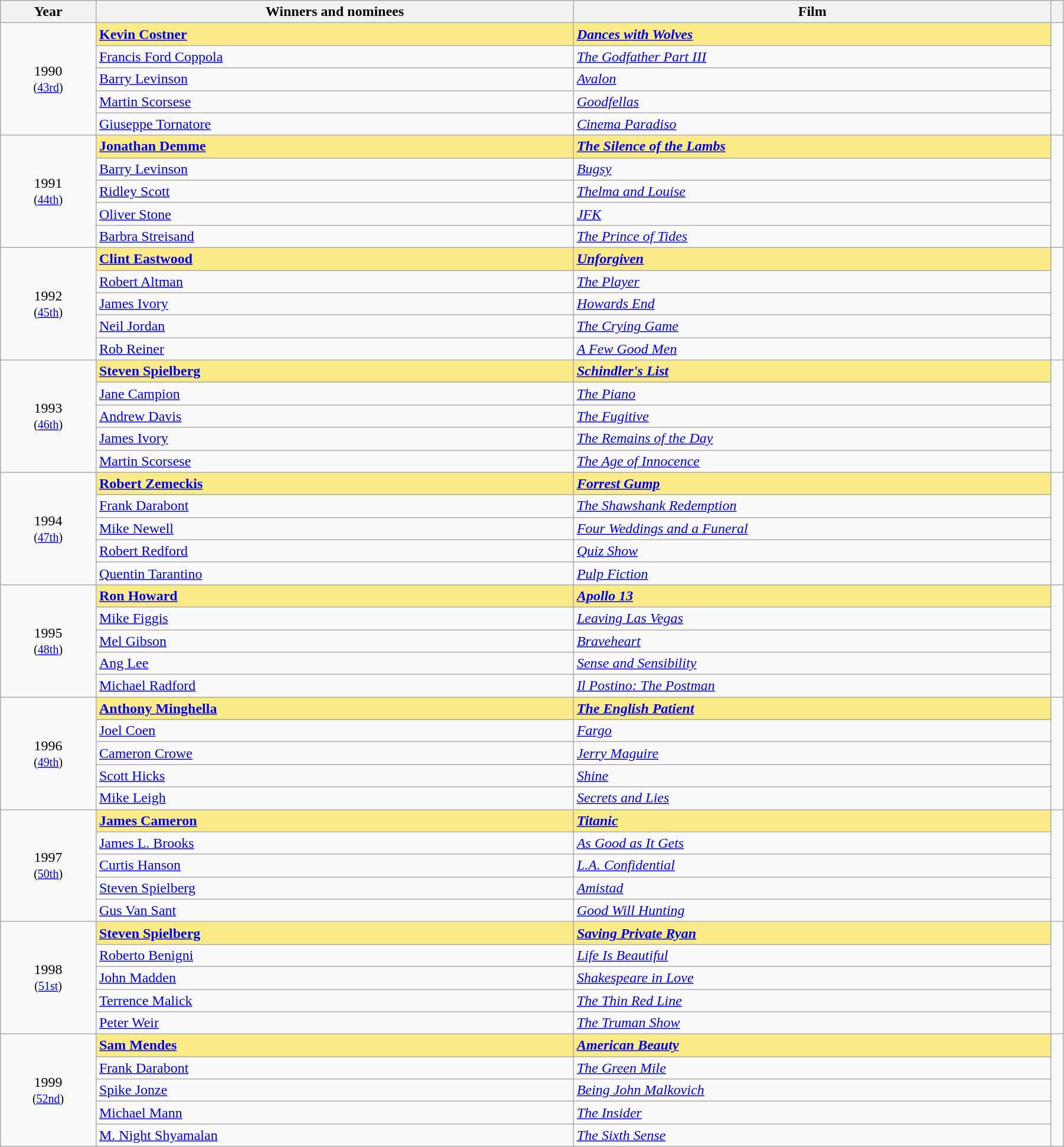<table class="wikitable" width="95%" cellpadding="5">
<tr>
<th width="8%">Year</th>
<th width="40%">Winners and nominees</th>
<th width="40%">Film</th>
<th width="1%"></th>
</tr>
<tr>
<td rowspan="5" style="text-align:center;">1990<br><small>(<a href='#'>43rd</a>)</small></td>
<td style="background:#FAEB86;"><strong><a href='#'>Kevin Costner</a></strong></td>
<td style="background:#FAEB86;"><strong><em><a href='#'>Dances with Wolves</a></em></strong></td>
<td rowspan="5" style="text-align:center;"></td>
</tr>
<tr>
<td><a href='#'>Francis Ford Coppola</a></td>
<td><em><a href='#'>The Godfather Part III</a></em></td>
</tr>
<tr>
<td><a href='#'>Barry Levinson</a></td>
<td><em><a href='#'>Avalon</a></em></td>
</tr>
<tr>
<td><a href='#'>Martin Scorsese</a></td>
<td><em><a href='#'>Goodfellas</a></em></td>
</tr>
<tr>
<td><a href='#'>Giuseppe Tornatore</a></td>
<td><em><a href='#'>Cinema Paradiso</a></em></td>
</tr>
<tr>
<td rowspan="5" style="text-align:center;">1991<br><small>(<a href='#'>44th</a>)</small></td>
<td style="background:#FAEB86;"><strong><a href='#'>Jonathan Demme</a></strong></td>
<td style="background:#FAEB86;"><strong><em><a href='#'>The Silence of the Lambs</a></em></strong></td>
<td rowspan="5" style="text-align:center;"></td>
</tr>
<tr>
<td><a href='#'>Barry Levinson</a></td>
<td><em><a href='#'>Bugsy</a></em></td>
</tr>
<tr>
<td><a href='#'>Ridley Scott</a></td>
<td><em><a href='#'>Thelma and Louise</a></em></td>
</tr>
<tr>
<td><a href='#'>Oliver Stone</a></td>
<td><em><a href='#'>JFK</a></em></td>
</tr>
<tr>
<td><a href='#'>Barbra Streisand</a></td>
<td><em><a href='#'>The Prince of Tides</a></em></td>
</tr>
<tr>
<td rowspan="5" style="text-align:center;">1992<br><small>(<a href='#'>45th</a>)</small></td>
<td style="background:#FAEB86;"><strong><a href='#'>Clint Eastwood</a></strong></td>
<td style="background:#FAEB86;"><strong><em><a href='#'>Unforgiven</a></em></strong></td>
<td rowspan="5" style="text-align:center;"></td>
</tr>
<tr>
<td><a href='#'>Robert Altman</a></td>
<td><em><a href='#'>The Player</a></em></td>
</tr>
<tr>
<td><a href='#'>James Ivory</a></td>
<td><em><a href='#'>Howards End</a></em></td>
</tr>
<tr>
<td><a href='#'>Neil Jordan</a></td>
<td><em><a href='#'>The Crying Game</a></em></td>
</tr>
<tr>
<td><a href='#'>Rob Reiner</a></td>
<td><em><a href='#'>A Few Good Men</a></em></td>
</tr>
<tr>
<td rowspan="5" style="text-align:center;">1993<br><small>(<a href='#'>46th</a>)</small></td>
<td style="background:#FAEB86;"><strong><a href='#'>Steven Spielberg</a></strong></td>
<td style="background:#FAEB86;"><strong><em><a href='#'>Schindler's List</a></em></strong></td>
<td rowspan="5" style="text-align:center;"></td>
</tr>
<tr>
<td><a href='#'>Jane Campion</a></td>
<td><em><a href='#'>The Piano</a></em></td>
</tr>
<tr>
<td><a href='#'>Andrew Davis</a></td>
<td><em><a href='#'>The Fugitive</a></em></td>
</tr>
<tr>
<td><a href='#'>James Ivory</a></td>
<td><em><a href='#'>The Remains of the Day</a></em></td>
</tr>
<tr>
<td><a href='#'>Martin Scorsese</a></td>
<td><em><a href='#'>The Age of Innocence</a></em></td>
</tr>
<tr>
<td rowspan="5" style="text-align:center;">1994<br><small>(<a href='#'>47th</a>)</small></td>
<td style="background:#FAEB86;"><strong><a href='#'>Robert Zemeckis</a></strong></td>
<td style="background:#FAEB86;"><strong><em><a href='#'>Forrest Gump</a></em></strong></td>
<td rowspan="5" style="text-align:center;"></td>
</tr>
<tr>
<td><a href='#'>Frank Darabont</a></td>
<td><em><a href='#'>The Shawshank Redemption</a></em></td>
</tr>
<tr>
<td><a href='#'>Mike Newell</a></td>
<td><em><a href='#'>Four Weddings and a Funeral</a></em></td>
</tr>
<tr>
<td><a href='#'>Robert Redford</a></td>
<td><em><a href='#'>Quiz Show</a></em></td>
</tr>
<tr>
<td><a href='#'>Quentin Tarantino</a></td>
<td><em><a href='#'>Pulp Fiction</a></em></td>
</tr>
<tr>
<td rowspan="5" style="text-align:center;">1995<br><small>(<a href='#'>48th</a>)</small></td>
<td style="background:#FAEB86;"><strong><a href='#'>Ron Howard</a></strong></td>
<td style="background:#FAEB86;"><strong><em><a href='#'>Apollo 13</a></em></strong></td>
<td rowspan="5" style="text-align:center;"></td>
</tr>
<tr>
<td><a href='#'>Mike Figgis</a></td>
<td><em><a href='#'>Leaving Las Vegas</a></em></td>
</tr>
<tr>
<td><a href='#'>Mel Gibson</a></td>
<td><em><a href='#'>Braveheart</a></em></td>
</tr>
<tr>
<td><a href='#'>Ang Lee</a></td>
<td><em><a href='#'>Sense and Sensibility</a></em></td>
</tr>
<tr>
<td><a href='#'>Michael Radford</a></td>
<td><em><a href='#'>Il Postino: The Postman</a></em></td>
</tr>
<tr>
<td rowspan="5" style="text-align:center;">1996<br><small>(<a href='#'>49th</a>)</small></td>
<td style="background:#FAEB86;"><strong><a href='#'>Anthony Minghella</a></strong></td>
<td style="background:#FAEB86;"><strong><em><a href='#'>The English Patient</a></em></strong></td>
<td rowspan="5" style="text-align:center;"></td>
</tr>
<tr>
<td><a href='#'>Joel Coen</a></td>
<td><em><a href='#'>Fargo</a></em></td>
</tr>
<tr>
<td><a href='#'>Cameron Crowe</a></td>
<td><em><a href='#'>Jerry Maguire</a></em></td>
</tr>
<tr>
<td><a href='#'>Scott Hicks</a></td>
<td><em><a href='#'>Shine</a></em></td>
</tr>
<tr>
<td><a href='#'>Mike Leigh</a></td>
<td><em><a href='#'>Secrets and Lies</a></em></td>
</tr>
<tr>
<td rowspan="5" style="text-align:center;">1997<br><small>(<a href='#'>50th</a>)</small></td>
<td style="background:#FAEB86;"><strong><a href='#'>James Cameron</a></strong></td>
<td style="background:#FAEB86;"><strong><em><a href='#'>Titanic</a></em></strong></td>
<td rowspan="5" style="text-align:center;"></td>
</tr>
<tr>
<td><a href='#'>James L. Brooks</a></td>
<td><em><a href='#'>As Good as It Gets</a></em></td>
</tr>
<tr>
<td><a href='#'>Curtis Hanson</a></td>
<td><em><a href='#'>L.A. Confidential</a></em></td>
</tr>
<tr>
<td><a href='#'>Steven Spielberg</a></td>
<td><em><a href='#'>Amistad</a></em></td>
</tr>
<tr>
<td><a href='#'>Gus Van Sant</a></td>
<td><em><a href='#'>Good Will Hunting</a></em></td>
</tr>
<tr>
<td rowspan="5" style="text-align:center;">1998<br><small>(<a href='#'>51st</a>)</small></td>
<td style="background:#FAEB86;"><strong><a href='#'>Steven Spielberg</a></strong></td>
<td style="background:#FAEB86;"><strong><em><a href='#'>Saving Private Ryan</a></em></strong></td>
<td rowspan="5" style="text-align:center;"></td>
</tr>
<tr>
<td><a href='#'>Roberto Benigni</a></td>
<td><em><a href='#'>Life Is Beautiful</a></em></td>
</tr>
<tr>
<td><a href='#'>John Madden</a></td>
<td><em><a href='#'>Shakespeare in Love</a></em></td>
</tr>
<tr>
<td><a href='#'>Terrence Malick</a></td>
<td><em><a href='#'>The Thin Red Line</a></em></td>
</tr>
<tr>
<td><a href='#'>Peter Weir</a></td>
<td><em><a href='#'>The Truman Show</a></em></td>
</tr>
<tr>
<td rowspan="5" style="text-align:center;">1999<br><small>(<a href='#'>52nd</a>)</small></td>
<td style="background:#FAEB86;"><strong><a href='#'>Sam Mendes</a></strong></td>
<td style="background:#FAEB86;"><strong><em><a href='#'>American Beauty</a></em></strong></td>
<td rowspan="5" style="text-align:center;"></td>
</tr>
<tr>
<td><a href='#'>Frank Darabont</a></td>
<td><em><a href='#'>The Green Mile</a></em></td>
</tr>
<tr>
<td><a href='#'>Spike Jonze</a></td>
<td><em><a href='#'>Being John Malkovich</a></em></td>
</tr>
<tr>
<td><a href='#'>Michael Mann</a></td>
<td><em><a href='#'>The Insider</a></em></td>
</tr>
<tr>
<td><a href='#'>M. Night Shyamalan</a></td>
<td><em><a href='#'>The Sixth Sense</a></em></td>
</tr>
</table>
